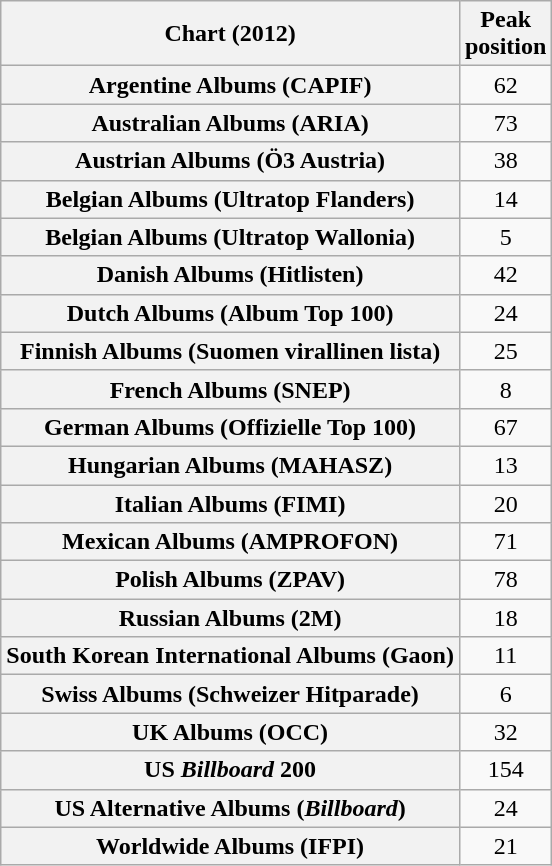<table class="wikitable sortable plainrowheaders">
<tr>
<th scope="col">Chart (2012)</th>
<th scope="col">Peak<br>position</th>
</tr>
<tr>
<th scope="row">Argentine Albums (CAPIF)</th>
<td style="text-align:center;">62</td>
</tr>
<tr>
<th scope="row">Australian Albums (ARIA)</th>
<td style="text-align:center;">73</td>
</tr>
<tr>
<th scope="row">Austrian Albums (Ö3 Austria)</th>
<td style="text-align:center;">38</td>
</tr>
<tr>
<th scope="row">Belgian Albums (Ultratop Flanders)</th>
<td style="text-align:center;">14</td>
</tr>
<tr>
<th scope="row">Belgian Albums (Ultratop Wallonia)</th>
<td style="text-align:center;">5</td>
</tr>
<tr>
<th scope="row">Danish Albums (Hitlisten)</th>
<td style="text-align:center;">42</td>
</tr>
<tr>
<th scope="row">Dutch Albums (Album Top 100)</th>
<td style="text-align:center;">24</td>
</tr>
<tr>
<th scope="row">Finnish Albums (Suomen virallinen lista)</th>
<td style="text-align:center;">25</td>
</tr>
<tr>
<th scope="row">French Albums (SNEP)</th>
<td style="text-align:center;">8</td>
</tr>
<tr>
<th scope="row">German Albums (Offizielle Top 100)</th>
<td style="text-align:center;">67</td>
</tr>
<tr>
<th scope="row">Hungarian Albums (MAHASZ)</th>
<td style="text-align:center;">13</td>
</tr>
<tr>
<th scope="row">Italian Albums (FIMI)</th>
<td style="text-align:center;">20</td>
</tr>
<tr>
<th scope="row">Mexican Albums (AMPROFON)</th>
<td style="text-align:center;">71</td>
</tr>
<tr>
<th scope="row">Polish Albums (ZPAV)</th>
<td style="text-align:center;">78</td>
</tr>
<tr>
<th scope="row">Russian Albums (2M)</th>
<td style="text-align:center;">18</td>
</tr>
<tr>
<th scope="row">South Korean International Albums (Gaon)</th>
<td style="text-align:center;">11</td>
</tr>
<tr>
<th scope="row">Swiss Albums (Schweizer Hitparade)</th>
<td style="text-align:center;">6</td>
</tr>
<tr>
<th scope="row">UK Albums (OCC)</th>
<td style="text-align:center;">32</td>
</tr>
<tr>
<th scope="row">US <em>Billboard</em> 200</th>
<td style="text-align:center;">154</td>
</tr>
<tr>
<th scope="row">US Alternative Albums (<em>Billboard</em>)</th>
<td style="text-align:center;">24</td>
</tr>
<tr>
<th scope="row">Worldwide Albums (IFPI)</th>
<td style="text-align:center;">21</td>
</tr>
</table>
